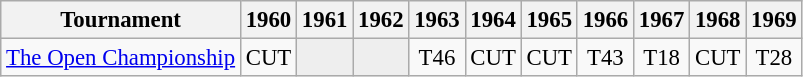<table class="wikitable" style="font-size:95%;text-align:center;">
<tr>
<th>Tournament</th>
<th>1960</th>
<th>1961</th>
<th>1962</th>
<th>1963</th>
<th>1964</th>
<th>1965</th>
<th>1966</th>
<th>1967</th>
<th>1968</th>
<th>1969</th>
</tr>
<tr>
<td align=left><a href='#'>The Open Championship</a></td>
<td>CUT</td>
<td style="background:#eeeeee;"></td>
<td style="background:#eeeeee;"></td>
<td>T46</td>
<td>CUT</td>
<td>CUT</td>
<td>T43</td>
<td>T18</td>
<td>CUT</td>
<td>T28</td>
</tr>
</table>
